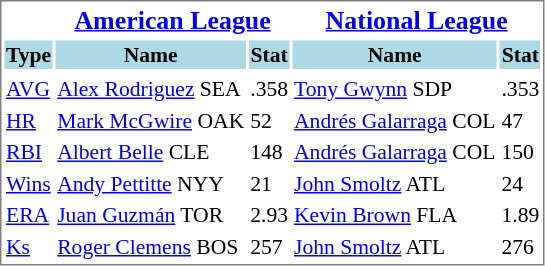<table cellpadding="1" style="width:auto;font-size: 90%; border: 1px solid gray;">
<tr align="center" style="font-size: larger;">
<td> </td>
<th colspan=2><a href='#'>American League</a></th>
<th colspan=2><a href='#'>National League</a></th>
</tr>
<tr style="background:lightblue;">
<th>Type</th>
<th>Name</th>
<th>Stat</th>
<th>Name</th>
<th>Stat</th>
</tr>
<tr align="center" style="vertical-align: middle;" style="background:lightblue;">
</tr>
<tr>
<td><a href='#'>AVG</a></td>
<td><a href='#'>Alex Rodriguez</a> SEA</td>
<td>.358</td>
<td><a href='#'>Tony Gwynn</a> SDP</td>
<td>.353</td>
</tr>
<tr>
<td><a href='#'>HR</a></td>
<td><a href='#'>Mark McGwire</a> OAK</td>
<td>52</td>
<td><a href='#'>Andrés Galarraga</a> COL</td>
<td>47</td>
</tr>
<tr>
<td><a href='#'>RBI</a></td>
<td><a href='#'>Albert Belle</a> CLE</td>
<td>148</td>
<td><a href='#'>Andrés Galarraga</a> COL</td>
<td>150</td>
</tr>
<tr>
<td><a href='#'>Wins</a></td>
<td><a href='#'>Andy Pettitte</a> NYY</td>
<td>21</td>
<td><a href='#'>John Smoltz</a> ATL</td>
<td>24</td>
</tr>
<tr>
<td><a href='#'>ERA</a></td>
<td><a href='#'>Juan Guzmán</a> TOR</td>
<td>2.93</td>
<td><a href='#'>Kevin Brown</a> FLA</td>
<td>1.89</td>
</tr>
<tr>
<td><a href='#'>Ks</a></td>
<td><a href='#'>Roger Clemens</a> BOS</td>
<td>257</td>
<td><a href='#'>John Smoltz</a> ATL</td>
<td>276</td>
</tr>
</table>
